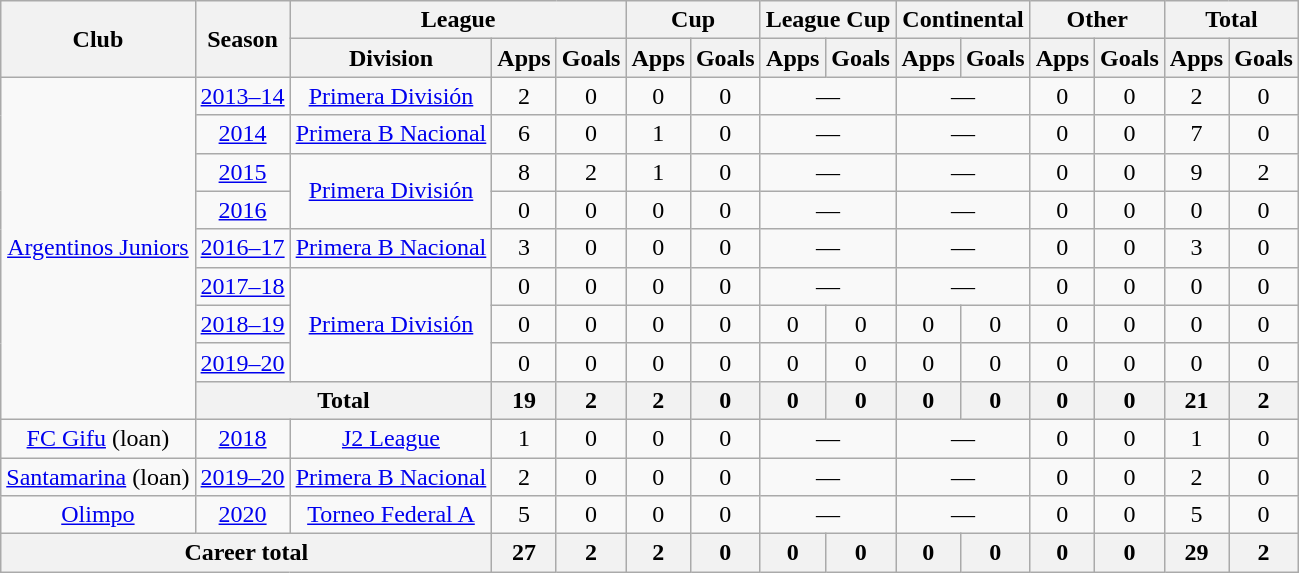<table class="wikitable" style="text-align:center">
<tr>
<th rowspan="2">Club</th>
<th rowspan="2">Season</th>
<th colspan="3">League</th>
<th colspan="2">Cup</th>
<th colspan="2">League Cup</th>
<th colspan="2">Continental</th>
<th colspan="2">Other</th>
<th colspan="2">Total</th>
</tr>
<tr>
<th>Division</th>
<th>Apps</th>
<th>Goals</th>
<th>Apps</th>
<th>Goals</th>
<th>Apps</th>
<th>Goals</th>
<th>Apps</th>
<th>Goals</th>
<th>Apps</th>
<th>Goals</th>
<th>Apps</th>
<th>Goals</th>
</tr>
<tr>
<td rowspan="9"><a href='#'>Argentinos Juniors</a></td>
<td><a href='#'>2013–14</a></td>
<td rowspan="1"><a href='#'>Primera División</a></td>
<td>2</td>
<td>0</td>
<td>0</td>
<td>0</td>
<td colspan="2">—</td>
<td colspan="2">—</td>
<td>0</td>
<td>0</td>
<td>2</td>
<td>0</td>
</tr>
<tr>
<td><a href='#'>2014</a></td>
<td rowspan="1"><a href='#'>Primera B Nacional</a></td>
<td>6</td>
<td>0</td>
<td>1</td>
<td>0</td>
<td colspan="2">—</td>
<td colspan="2">—</td>
<td>0</td>
<td>0</td>
<td>7</td>
<td>0</td>
</tr>
<tr>
<td><a href='#'>2015</a></td>
<td rowspan="2"><a href='#'>Primera División</a></td>
<td>8</td>
<td>2</td>
<td>1</td>
<td>0</td>
<td colspan="2">—</td>
<td colspan="2">—</td>
<td>0</td>
<td>0</td>
<td>9</td>
<td>2</td>
</tr>
<tr>
<td><a href='#'>2016</a></td>
<td>0</td>
<td>0</td>
<td>0</td>
<td>0</td>
<td colspan="2">—</td>
<td colspan="2">—</td>
<td>0</td>
<td>0</td>
<td>0</td>
<td>0</td>
</tr>
<tr>
<td><a href='#'>2016–17</a></td>
<td rowspan="1"><a href='#'>Primera B Nacional</a></td>
<td>3</td>
<td>0</td>
<td>0</td>
<td>0</td>
<td colspan="2">—</td>
<td colspan="2">—</td>
<td>0</td>
<td>0</td>
<td>3</td>
<td>0</td>
</tr>
<tr>
<td><a href='#'>2017–18</a></td>
<td rowspan="3"><a href='#'>Primera División</a></td>
<td>0</td>
<td>0</td>
<td>0</td>
<td>0</td>
<td colspan="2">—</td>
<td colspan="2">—</td>
<td>0</td>
<td>0</td>
<td>0</td>
<td>0</td>
</tr>
<tr>
<td><a href='#'>2018–19</a></td>
<td>0</td>
<td>0</td>
<td>0</td>
<td>0</td>
<td>0</td>
<td>0</td>
<td>0</td>
<td>0</td>
<td>0</td>
<td>0</td>
<td>0</td>
<td>0</td>
</tr>
<tr>
<td><a href='#'>2019–20</a></td>
<td>0</td>
<td>0</td>
<td>0</td>
<td>0</td>
<td>0</td>
<td>0</td>
<td>0</td>
<td>0</td>
<td>0</td>
<td>0</td>
<td>0</td>
<td>0</td>
</tr>
<tr>
<th colspan="2">Total</th>
<th>19</th>
<th>2</th>
<th>2</th>
<th>0</th>
<th>0</th>
<th>0</th>
<th>0</th>
<th>0</th>
<th>0</th>
<th>0</th>
<th>21</th>
<th>2</th>
</tr>
<tr>
<td rowspan="1"><a href='#'>FC Gifu</a> (loan)</td>
<td><a href='#'>2018</a></td>
<td rowspan="1"><a href='#'>J2 League</a></td>
<td>1</td>
<td>0</td>
<td>0</td>
<td>0</td>
<td colspan="2">—</td>
<td colspan="2">—</td>
<td>0</td>
<td>0</td>
<td>1</td>
<td>0</td>
</tr>
<tr>
<td rowspan="1"><a href='#'>Santamarina</a> (loan)</td>
<td><a href='#'>2019–20</a></td>
<td rowspan="1"><a href='#'>Primera B Nacional</a></td>
<td>2</td>
<td>0</td>
<td>0</td>
<td>0</td>
<td colspan="2">—</td>
<td colspan="2">—</td>
<td>0</td>
<td>0</td>
<td>2</td>
<td>0</td>
</tr>
<tr>
<td rowspan="1"><a href='#'>Olimpo</a></td>
<td><a href='#'>2020</a></td>
<td rowspan="1"><a href='#'>Torneo Federal A</a></td>
<td>5</td>
<td>0</td>
<td>0</td>
<td>0</td>
<td colspan="2">—</td>
<td colspan="2">—</td>
<td>0</td>
<td>0</td>
<td>5</td>
<td>0</td>
</tr>
<tr>
<th colspan="3">Career total</th>
<th>27</th>
<th>2</th>
<th>2</th>
<th>0</th>
<th>0</th>
<th>0</th>
<th>0</th>
<th>0</th>
<th>0</th>
<th>0</th>
<th>29</th>
<th>2</th>
</tr>
</table>
